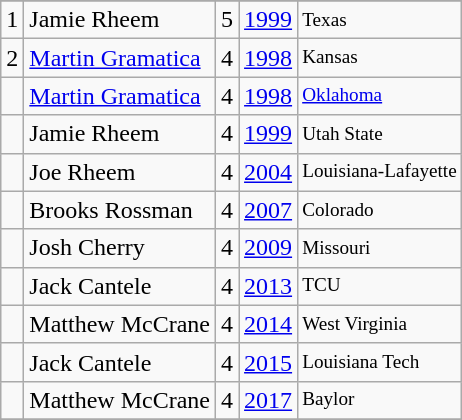<table class="wikitable">
<tr>
</tr>
<tr>
<td>1</td>
<td>Jamie Rheem</td>
<td>5</td>
<td><a href='#'>1999</a></td>
<td style="font-size:80%;">Texas</td>
</tr>
<tr>
<td>2</td>
<td><a href='#'>Martin Gramatica</a></td>
<td>4</td>
<td><a href='#'>1998</a></td>
<td style="font-size:80%;">Kansas</td>
</tr>
<tr>
<td></td>
<td><a href='#'>Martin Gramatica</a></td>
<td>4</td>
<td><a href='#'>1998</a></td>
<td style="font-size:80%;"><a href='#'>Oklahoma</a></td>
</tr>
<tr>
<td></td>
<td>Jamie Rheem</td>
<td>4</td>
<td><a href='#'>1999</a></td>
<td style="font-size:80%;">Utah State</td>
</tr>
<tr>
<td></td>
<td>Joe Rheem</td>
<td>4</td>
<td><a href='#'>2004</a></td>
<td style="font-size:80%;">Louisiana-Lafayette</td>
</tr>
<tr>
<td></td>
<td>Brooks Rossman</td>
<td>4</td>
<td><a href='#'>2007</a></td>
<td style="font-size:80%;">Colorado</td>
</tr>
<tr>
<td></td>
<td>Josh Cherry</td>
<td>4</td>
<td><a href='#'>2009</a></td>
<td style="font-size:80%;">Missouri</td>
</tr>
<tr>
<td></td>
<td>Jack Cantele</td>
<td>4</td>
<td><a href='#'>2013</a></td>
<td style="font-size:80%;">TCU</td>
</tr>
<tr>
<td></td>
<td>Matthew McCrane</td>
<td>4</td>
<td><a href='#'>2014</a></td>
<td style="font-size:80%;">West Virginia</td>
</tr>
<tr>
<td></td>
<td>Jack Cantele</td>
<td>4</td>
<td><a href='#'>2015</a></td>
<td style="font-size:80%;">Louisiana Tech</td>
</tr>
<tr>
<td></td>
<td>Matthew McCrane</td>
<td>4</td>
<td><a href='#'>2017</a></td>
<td style="font-size:80%;">Baylor</td>
</tr>
<tr>
</tr>
</table>
